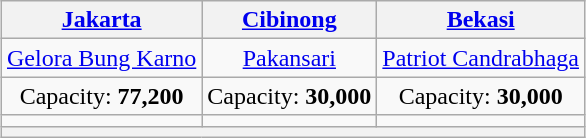<table class="wikitable" style="margin:1em auto; text-align:center;">
<tr>
<th><a href='#'>Jakarta</a></th>
<th><a href='#'>Cibinong</a></th>
<th><a href='#'>Bekasi</a></th>
</tr>
<tr>
<td><a href='#'>Gelora Bung Karno</a></td>
<td><a href='#'>Pakansari</a></td>
<td><a href='#'>Patriot Candrabhaga</a></td>
</tr>
<tr>
<td>Capacity: <strong>77,200</strong></td>
<td>Capacity: <strong>30,000</strong></td>
<td>Capacity: <strong>30,000</strong></td>
</tr>
<tr>
<td></td>
<td></td>
<td></td>
</tr>
<tr>
<th colspan=3 rowspan=4 text-align="center"></th>
</tr>
</table>
